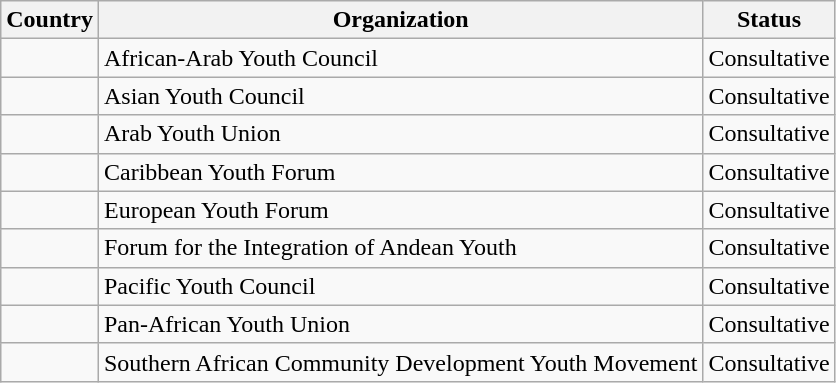<table class="wikitable sortable">
<tr>
<th>Country</th>
<th>Organization</th>
<th>Status</th>
</tr>
<tr>
<td></td>
<td>African-Arab Youth Council</td>
<td>Consultative</td>
</tr>
<tr>
<td></td>
<td>Asian Youth Council</td>
<td>Consultative</td>
</tr>
<tr>
<td></td>
<td>Arab Youth Union</td>
<td>Consultative</td>
</tr>
<tr>
<td></td>
<td>Caribbean Youth Forum</td>
<td>Consultative</td>
</tr>
<tr>
<td></td>
<td>European Youth Forum</td>
<td>Consultative</td>
</tr>
<tr>
<td></td>
<td>Forum for the Integration of Andean Youth</td>
<td>Consultative</td>
</tr>
<tr>
<td></td>
<td>Pacific Youth Council</td>
<td>Consultative</td>
</tr>
<tr>
<td></td>
<td>Pan-African Youth Union</td>
<td>Consultative</td>
</tr>
<tr>
<td></td>
<td>Southern African Community Development Youth Movement</td>
<td>Consultative</td>
</tr>
</table>
